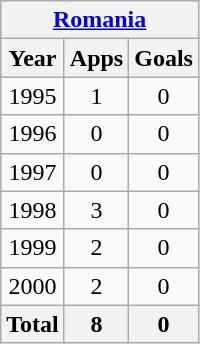<table class="wikitable" style="text-align:center">
<tr>
<th colspan=3><a href='#'>Romania</a></th>
</tr>
<tr>
<th>Year</th>
<th>Apps</th>
<th>Goals</th>
</tr>
<tr>
<td>1995</td>
<td>1</td>
<td>0</td>
</tr>
<tr>
<td>1996</td>
<td>0</td>
<td>0</td>
</tr>
<tr>
<td>1997</td>
<td>0</td>
<td>0</td>
</tr>
<tr>
<td>1998</td>
<td>3</td>
<td>0</td>
</tr>
<tr>
<td>1999</td>
<td>2</td>
<td>0</td>
</tr>
<tr>
<td>2000</td>
<td>2</td>
<td>0</td>
</tr>
<tr>
<th>Total</th>
<th>8</th>
<th>0</th>
</tr>
</table>
